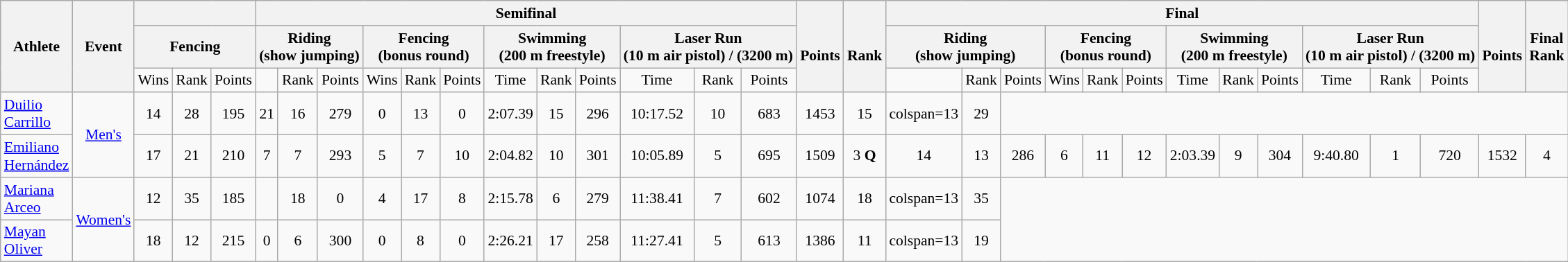<table class="wikitable" style="font-size:90%">
<tr align=center>
<th rowspan=3>Athlete</th>
<th rowspan=3>Event</th>
<th colspan=3 nowrap></th>
<th colspan=12>Semifinal</th>
<th rowspan=3 nowrap><br>Points</th>
<th rowspan=3 nowrap><br>Rank</th>
<th colspan=12>Final</th>
<th rowspan=3 nowrap><br>Points</th>
<th rowspan=3 nowrap>Final<br>Rank</th>
</tr>
<tr>
<th colspan=3>Fencing</th>
<th colspan=3 nowrap>Riding<br><span>(show jumping)</span></th>
<th colspan=3 nowrap>Fencing<br><span>(bonus round)</span></th>
<th colspan=3 nowrap>Swimming<br><span>(200 m freestyle)</span></th>
<th colspan=3 nowrap>Laser Run<br><span>(10 m air pistol) / (3200 m)</span></th>
<th colspan=3 nowrap>Riding<br><span>(show jumping)</span></th>
<th colspan=3 nowrap>Fencing<br><span>(bonus round)</span></th>
<th colspan=3 nowrap>Swimming<br><span>(200 m freestyle)</span></th>
<th colspan=3 nowrap>Laser Run<br><span>(10 m air pistol) / (3200 m)</span></th>
</tr>
<tr align=center>
<td>Wins</td>
<td>Rank</td>
<td>Points</td>
<td></td>
<td>Rank</td>
<td>Points</td>
<td>Wins</td>
<td>Rank</td>
<td>Points</td>
<td>Time</td>
<td>Rank</td>
<td>Points</td>
<td>Time</td>
<td>Rank</td>
<td>Points</td>
<td></td>
<td>Rank</td>
<td>Points</td>
<td>Wins</td>
<td>Rank</td>
<td>Points</td>
<td>Time</td>
<td>Rank</td>
<td>Points</td>
<td>Time</td>
<td>Rank</td>
<td>Points</td>
</tr>
<tr align=center>
<td align=left><a href='#'>Duilio Carrillo</a></td>
<td rowspan=2><a href='#'>Men's</a></td>
<td>14</td>
<td>28</td>
<td>195</td>
<td>21</td>
<td>16</td>
<td>279</td>
<td>0</td>
<td>13</td>
<td>0</td>
<td>2:07.39</td>
<td>15</td>
<td>296</td>
<td>10:17.52</td>
<td>10</td>
<td>683</td>
<td>1453</td>
<td>15</td>
<td>colspan=13</td>
<td>29</td>
</tr>
<tr align=center>
<td align=left><a href='#'>Emiliano Hernández</a></td>
<td>17</td>
<td>21</td>
<td>210</td>
<td>7</td>
<td>7</td>
<td>293</td>
<td>5</td>
<td>7</td>
<td>10</td>
<td>2:04.82</td>
<td>10</td>
<td>301</td>
<td>10:05.89</td>
<td>5</td>
<td>695</td>
<td>1509</td>
<td>3 <strong>Q</strong></td>
<td>14</td>
<td>13</td>
<td>286</td>
<td>6</td>
<td>11</td>
<td>12</td>
<td>2:03.39</td>
<td>9</td>
<td>304</td>
<td>9:40.80 <strong></strong></td>
<td>1</td>
<td>720</td>
<td>1532</td>
<td>4</td>
</tr>
<tr align=center>
<td align=left><a href='#'>Mariana Arceo</a></td>
<td rowspan=2><a href='#'>Women's</a></td>
<td>12</td>
<td>35</td>
<td>185</td>
<td></td>
<td>18</td>
<td>0</td>
<td>4</td>
<td>17</td>
<td>8</td>
<td>2:15.78</td>
<td>6</td>
<td>279</td>
<td>11:38.41</td>
<td>7</td>
<td>602</td>
<td>1074</td>
<td>18</td>
<td>colspan=13</td>
<td>35</td>
</tr>
<tr align=center>
<td align=left><a href='#'>Mayan Oliver</a></td>
<td>18</td>
<td>12</td>
<td>215</td>
<td>0</td>
<td>6</td>
<td>300</td>
<td>0</td>
<td>8</td>
<td>0</td>
<td>2:26.21</td>
<td>17</td>
<td>258</td>
<td>11:27.41</td>
<td>5</td>
<td>613</td>
<td>1386</td>
<td>11</td>
<td>colspan=13</td>
<td>19</td>
</tr>
</table>
